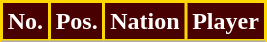<table class="wikitable sortable">
<tr>
<th style="background:#490000; color:#FFFFFF; border:2px solid #FFD700;" scope="col">No.</th>
<th style="background:#490000; color:#FFFFFF; border:2px solid #FFD700;" scope="col">Pos.</th>
<th style="background:#490000; color:#FFFFFF; border:2px solid #FFD700;" scope="col">Nation</th>
<th style="background:#490000; color:#FFFFFF; border:2px solid #FFD700;" scope="col">Player</th>
</tr>
<tr>
</tr>
</table>
